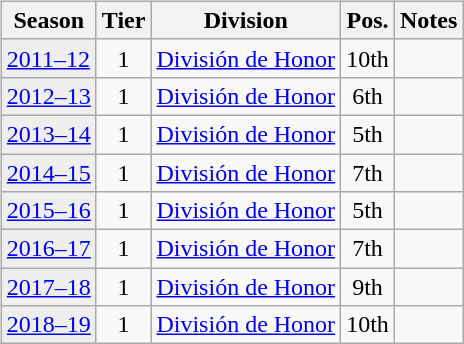<table>
<tr>
<td valign="top" width=0%><br><table class="wikitable">
<tr>
<th>Season</th>
<th>Tier</th>
<th>Division</th>
<th>Pos.</th>
<th>Notes</th>
</tr>
<tr>
<td style="background:#efefef;"><a href='#'>2011–12</a></td>
<td align="center">1</td>
<td><a href='#'>División de Honor</a></td>
<td align="center">10th</td>
<td></td>
</tr>
<tr>
<td style="background:#efefef;"><a href='#'>2012–13</a></td>
<td align="center">1</td>
<td><a href='#'>División de Honor</a></td>
<td align="center">6th</td>
<td></td>
</tr>
<tr>
<td style="background:#efefef;"><a href='#'>2013–14</a></td>
<td align="center">1</td>
<td><a href='#'>División de Honor</a></td>
<td align="center">5th</td>
<td></td>
</tr>
<tr>
<td style="background:#efefef;"><a href='#'>2014–15</a></td>
<td align="center">1</td>
<td><a href='#'>División de Honor</a></td>
<td align="center">7th</td>
<td></td>
</tr>
<tr>
<td style="background:#efefef;"><a href='#'>2015–16</a></td>
<td align="center">1</td>
<td><a href='#'>División de Honor</a></td>
<td align="center">5th</td>
<td></td>
</tr>
<tr>
<td style="background:#efefef;"><a href='#'>2016–17</a></td>
<td align="center">1</td>
<td><a href='#'>División de Honor</a></td>
<td align="center">7th</td>
<td></td>
</tr>
<tr>
<td style="background:#efefef;"><a href='#'>2017–18</a></td>
<td align="center">1</td>
<td><a href='#'>División de Honor</a></td>
<td align="center">9th</td>
<td></td>
</tr>
<tr>
<td style="background:#efefef;"><a href='#'>2018–19</a></td>
<td align="center">1</td>
<td><a href='#'>División de Honor</a></td>
<td align="center">10th</td>
<td></td>
</tr>
</table>
</td>
</tr>
</table>
